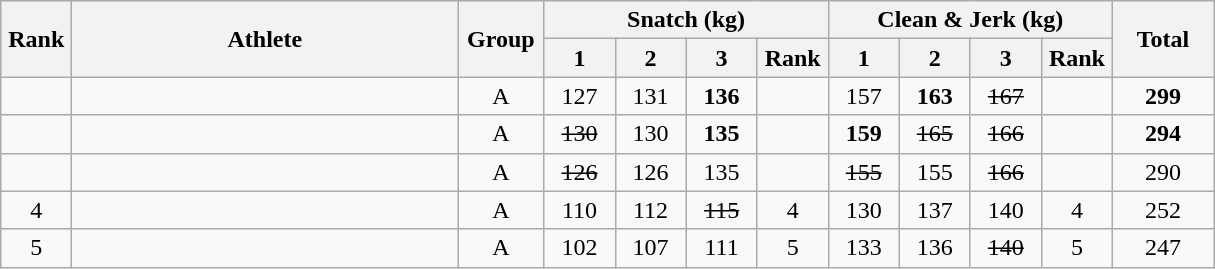<table class = "wikitable" style="text-align:center;">
<tr>
<th rowspan=2 width=40>Rank</th>
<th rowspan=2 width=250>Athlete</th>
<th rowspan=2 width=50>Group</th>
<th colspan=4>Snatch (kg)</th>
<th colspan=4>Clean & Jerk (kg)</th>
<th rowspan=2 width=60>Total</th>
</tr>
<tr>
<th width=40>1</th>
<th width=40>2</th>
<th width=40>3</th>
<th width=40>Rank</th>
<th width=40>1</th>
<th width=40>2</th>
<th width=40>3</th>
<th width=40>Rank</th>
</tr>
<tr>
<td></td>
<td align=left></td>
<td>A</td>
<td>127</td>
<td>131</td>
<td><strong>136</strong></td>
<td></td>
<td>157</td>
<td><strong>163</strong></td>
<td><s>167</s></td>
<td></td>
<td><strong>299</strong></td>
</tr>
<tr>
<td></td>
<td align=left></td>
<td>A</td>
<td><s>130</s></td>
<td>130</td>
<td><strong>135</strong></td>
<td></td>
<td><strong>159</strong></td>
<td><s>165</s></td>
<td><s>166</s></td>
<td></td>
<td><strong>294<em></td>
</tr>
<tr>
<td></td>
<td align=left></td>
<td>A</td>
<td><s>126</s></td>
<td>126</td>
<td></strong>135<strong></td>
<td></td>
<td><s>155</s></td>
<td></strong>155<strong></td>
<td><s>166</s></td>
<td></td>
<td></strong>290<strong></td>
</tr>
<tr>
<td>4</td>
<td align=left></td>
<td>A</td>
<td>110</td>
<td></strong>112<strong></td>
<td><s>115</s></td>
<td>4</td>
<td>130</td>
<td>137</td>
<td></strong>140<strong></td>
<td>4</td>
<td></strong>252<strong></td>
</tr>
<tr>
<td>5</td>
<td align=left></td>
<td>A</td>
<td>102</td>
<td>107</td>
<td></strong>111<strong></td>
<td>5</td>
<td>133</td>
<td></strong>136<strong></td>
<td><s>140</s></td>
<td>5</td>
<td></strong>247<strong></td>
</tr>
</table>
